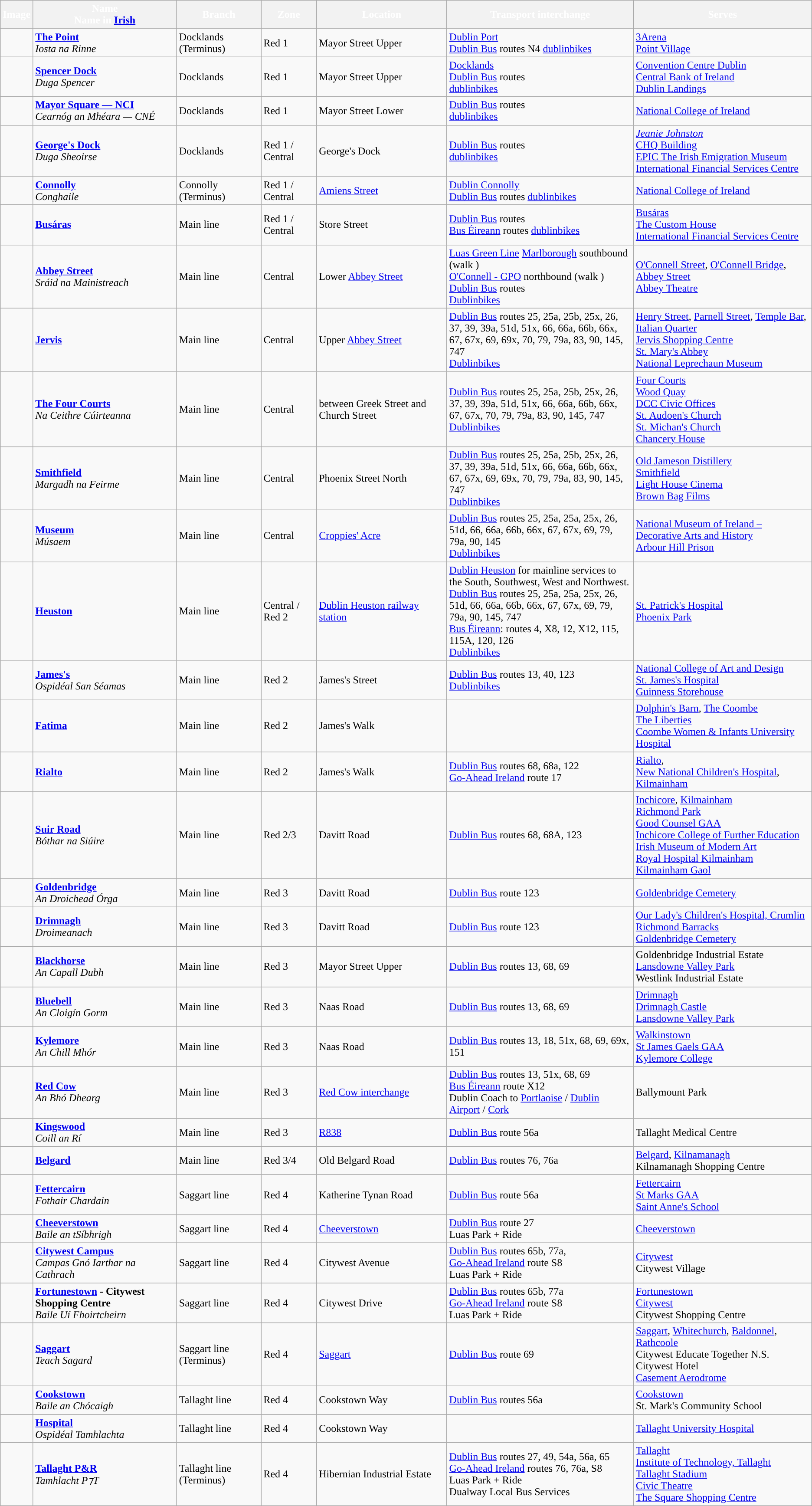<table class="wikitable" style="text-align: left">
<tr>
<th style="color: white; background-color: #">Image</th>
<th style="color: white; background-color: #">Name<br>Name in <a href='#'>Irish</a></th>
<th style="color: white; background-color: #">Branch</th>
<th style="color: white; background-color: #">Zone</th>
<th style="color: white; background-color: #">Location</th>
<th width=23% style="color: white; background-color: #">Transport interchange</th>
<th style="color: white; background-color: #">Serves</th>
</tr>
<tr>
<td></td>
<td><strong><a href='#'>The Point</a></strong><br><em>Iosta na Rinne</em></td>
<td>Docklands (Terminus)</td>
<td>Red 1</td>
<td>Mayor Street Upper<br> </td>
<td> <a href='#'>Dublin Port</a><br> <a href='#'>Dublin Bus</a> routes N4 
 <a href='#'>dublinbikes</a></td>
<td><a href='#'>3Arena</a><br><a href='#'>Point Village</a></td>
</tr>
<tr>
<td></td>
<td><strong><a href='#'>Spencer Dock</a></strong><br><em>Duga Spencer</em></td>
<td>Docklands</td>
<td>Red 1</td>
<td>Mayor Street Upper<br> </td>
<td> <a href='#'>Docklands</a><br>  <a href='#'>Dublin Bus</a> routes<br> <a href='#'>dublinbikes</a></td>
<td><a href='#'>Convention Centre Dublin</a><br><a href='#'>Central Bank of Ireland</a><br><a href='#'>Dublin Landings</a></td>
</tr>
<tr>
<td></td>
<td><strong><a href='#'>Mayor Square — NCI</a></strong><br><em>Cearnóg an Mhéara — CNÉ</em></td>
<td>Docklands</td>
<td>Red 1</td>
<td>Mayor Street Lower<br> </td>
<td> <a href='#'>Dublin Bus</a> routes<br> <a href='#'>dublinbikes</a></td>
<td><a href='#'>National College of Ireland</a></td>
</tr>
<tr>
<td></td>
<td><strong><a href='#'>George's Dock</a></strong><br><em>Duga Sheoirse</em></td>
<td>Docklands</td>
<td>Red 1 / Central</td>
<td>George's Dock<br> </td>
<td> <a href='#'>Dublin Bus</a> routes<br> <a href='#'>dublinbikes</a></td>
<td><em><a href='#'>Jeanie Johnston</a></em><br><a href='#'>CHQ Building</a><br><a href='#'>EPIC The Irish Emigration Museum</a><br><a href='#'>International Financial Services Centre</a></td>
</tr>
<tr>
<td></td>
<td><strong><a href='#'>Connolly</a></strong><br><em>Conghaile</em></td>
<td>Connolly (Terminus)</td>
<td>Red 1 / Central</td>
<td><a href='#'>Amiens Street</a><br> </td>
<td> <a href='#'>Dublin Connolly</a><br> <a href='#'>Dublin Bus</a> routes
 <a href='#'>dublinbikes</a></td>
<td><a href='#'>National College of Ireland</a></td>
</tr>
<tr>
<td></td>
<td><strong><a href='#'>Busáras</a></strong></td>
<td>Main line</td>
<td>Red 1 / Central</td>
<td>Store Street<br> </td>
<td> <a href='#'>Dublin Bus</a> routes<br> <a href='#'>Bus Éireann</a> routes
 <a href='#'>dublinbikes</a></td>
<td><a href='#'>Busáras</a><br><a href='#'>The Custom House</a><br><a href='#'>International Financial Services Centre</a></td>
</tr>
<tr>
<td></td>
<td><strong><a href='#'>Abbey Street</a></strong><br><em>Sráid na Mainistreach</em></td>
<td>Main line</td>
<td>Central</td>
<td>Lower <a href='#'>Abbey Street</a><br> </td>
<td> <a href='#'>Luas Green Line</a> <a href='#'>Marlborough</a> southbound (walk )<br> <a href='#'>O'Connell - GPO</a> northbound (walk )<br> <a href='#'>Dublin Bus</a> routes <br> <a href='#'>Dublinbikes</a></td>
<td><a href='#'>O'Connell Street</a>, <a href='#'>O'Connell Bridge</a>, <a href='#'>Abbey Street</a><br><a href='#'>Abbey Theatre</a></td>
</tr>
<tr>
<td></td>
<td><strong><a href='#'>Jervis</a></strong></td>
<td>Main line</td>
<td>Central</td>
<td>Upper <a href='#'>Abbey Street</a><br></td>
<td> <a href='#'>Dublin Bus</a> routes 25, 25a, 25b, 25x, 26, 37, 39, 39a, 51d, 51x, 66, 66a, 66b, 66x, 67, 67x, 69, 69x, 70, 79, 79a, 83, 90, 145, 747<br> <a href='#'>Dublinbikes</a></td>
<td><a href='#'>Henry Street</a>, <a href='#'>Parnell Street</a>, <a href='#'>Temple Bar</a>, <a href='#'>Italian Quarter</a><br><a href='#'>Jervis Shopping Centre</a><br><a href='#'>St. Mary's Abbey</a><br><a href='#'>National Leprechaun Museum</a></td>
</tr>
<tr>
<td></td>
<td><strong><a href='#'>The Four Courts</a></strong><br><em>Na Ceithre Cúirteanna</em></td>
<td>Main line</td>
<td>Central</td>
<td>between Greek Street and Church Street<br></td>
<td> <a href='#'>Dublin Bus</a> routes 25, 25a, 25b, 25x, 26, 37, 39, 39a, 51d, 51x, 66, 66a, 66b, 66x, 67, 67x, 70, 79, 79a, 83, 90, 145, 747<br> <a href='#'>Dublinbikes</a></td>
<td><a href='#'>Four Courts</a><br><a href='#'>Wood Quay</a><br><a href='#'>DCC Civic Offices</a><br><a href='#'>St. Audoen's Church</a><br><a href='#'>St. Michan's Church</a><br><a href='#'>Chancery House</a></td>
</tr>
<tr>
<td></td>
<td><strong><a href='#'>Smithfield</a></strong><br><em>Margadh na Feirme</em></td>
<td>Main line</td>
<td>Central</td>
<td>Phoenix Street North<br></td>
<td> <a href='#'>Dublin Bus</a> routes 25, 25a, 25b, 25x, 26, 37, 39, 39a, 51d, 51x, 66, 66a, 66b, 66x, 67, 67x, 69, 69x, 70, 79, 79a, 83, 90, 145, 747<br> <a href='#'>Dublinbikes</a></td>
<td><a href='#'>Old Jameson Distillery</a><br><a href='#'>Smithfield</a><br><a href='#'>Light House Cinema</a><br><a href='#'>Brown Bag Films</a></td>
</tr>
<tr>
<td></td>
<td><strong><a href='#'>Museum</a></strong><br><em>Músaem</em></td>
<td>Main line</td>
<td>Central</td>
<td><a href='#'>Croppies' Acre</a><br></td>
<td> <a href='#'>Dublin Bus</a> routes 25, 25a, 25a, 25x, 26, 51d, 66, 66a, 66b, 66x, 67, 67x, 69, 79, 79a, 90, 145<br> <a href='#'>Dublinbikes</a></td>
<td><a href='#'>National Museum of Ireland – Decorative Arts and History</a><br><a href='#'>Arbour Hill Prison</a></td>
</tr>
<tr>
<td></td>
<td><strong><a href='#'>Heuston</a></strong></td>
<td>Main line</td>
<td>Central / Red 2</td>
<td><a href='#'>Dublin Heuston railway station</a><br></td>
<td> <a href='#'>Dublin Heuston</a> for mainline services to the South, Southwest, West and Northwest.<br> <a href='#'>Dublin Bus</a> routes 25, 25a, 25a, 25x, 26, 51d, 66, 66a, 66b, 66x, 67, 67x, 69, 79, 79a, 90, 145, 747 <br> <a href='#'>Bus Éireann</a>: routes 4, X8, 12, X12, 115, 115A, 120, 126<br> <a href='#'>Dublinbikes</a><br></td>
<td><a href='#'>St. Patrick's Hospital</a><br><a href='#'>Phoenix Park</a></td>
</tr>
<tr>
<td></td>
<td><strong><a href='#'>James's</a></strong><br><em>Ospidéal San Séamas</em></td>
<td>Main line</td>
<td>Red 2</td>
<td>James's Street<br></td>
<td> <a href='#'>Dublin Bus</a> routes 13, 40, 123<br> <a href='#'>Dublinbikes</a></td>
<td><a href='#'>National College of Art and Design</a><br><a href='#'>St. James's Hospital</a><br><a href='#'>Guinness Storehouse</a></td>
</tr>
<tr>
<td></td>
<td><strong><a href='#'>Fatima</a></strong></td>
<td>Main line</td>
<td>Red 2</td>
<td>James's Walk<br></td>
<td></td>
<td><a href='#'>Dolphin's Barn</a>, <a href='#'>The Coombe</a><br><a href='#'>The Liberties</a><br><a href='#'>Coombe Women & Infants University Hospital</a></td>
</tr>
<tr>
<td></td>
<td><strong><a href='#'>Rialto</a></strong></td>
<td>Main line</td>
<td>Red 2</td>
<td>James's Walk<br></td>
<td> <a href='#'>Dublin Bus</a> routes 68, 68a, 122<br> <a href='#'>Go-Ahead Ireland</a> route 17</td>
<td><a href='#'>Rialto</a>,<br> <a href='#'>New National Children's Hospital</a>,<br> <a href='#'>Kilmainham</a></td>
</tr>
<tr>
<td></td>
<td><strong><a href='#'>Suir Road</a></strong><br><em>Bóthar na Siúire</em></td>
<td>Main line</td>
<td>Red 2/3</td>
<td>Davitt Road<br></td>
<td> <a href='#'>Dublin Bus</a> routes 68, 68A, 123</td>
<td><a href='#'>Inchicore</a>, <a href='#'>Kilmainham</a><br> <a href='#'>Richmond Park</a><br><a href='#'>Good Counsel GAA</a><br><a href='#'>Inchicore College of Further Education</a><br><a href='#'>Irish Museum of Modern Art</a><br><a href='#'>Royal Hospital Kilmainham</a><br><a href='#'>Kilmainham Gaol</a></td>
</tr>
<tr>
<td></td>
<td><strong><a href='#'>Goldenbridge</a></strong><br><em>An Droichead Órga</em></td>
<td>Main line</td>
<td>Red 3</td>
<td>Davitt Road<br></td>
<td> <a href='#'>Dublin Bus</a> route 123</td>
<td><a href='#'>Goldenbridge Cemetery</a></td>
</tr>
<tr>
<td></td>
<td><strong><a href='#'>Drimnagh</a></strong><br><em>Droimeanach</em></td>
<td>Main line</td>
<td>Red 3</td>
<td>Davitt Road<br></td>
<td> <a href='#'>Dublin Bus</a> route 123</td>
<td><a href='#'>Our Lady's Children's Hospital, Crumlin</a><br><a href='#'>Richmond Barracks</a><br><a href='#'>Goldenbridge Cemetery</a></td>
</tr>
<tr>
<td></td>
<td><strong><a href='#'>Blackhorse</a></strong><br><em>An Capall Dubh</em></td>
<td>Main line</td>
<td>Red 3</td>
<td>Mayor Street Upper<br></td>
<td> <a href='#'>Dublin Bus</a> routes 13, 68, 69</td>
<td>Goldenbridge Industrial Estate<br><a href='#'>Lansdowne Valley Park</a><br>Westlink Industrial Estate</td>
</tr>
<tr>
<td></td>
<td><strong><a href='#'>Bluebell</a></strong><br><em>An Cloigín Gorm</em></td>
<td>Main line</td>
<td>Red 3</td>
<td>Naas Road<br></td>
<td> <a href='#'>Dublin Bus</a> routes 13, 68, 69</td>
<td><a href='#'>Drimnagh</a><br><a href='#'>Drimnagh Castle</a><br><a href='#'>Lansdowne Valley Park</a></td>
</tr>
<tr>
<td></td>
<td><strong><a href='#'>Kylemore</a></strong><br><em>An Chill Mhór</em></td>
<td>Main line</td>
<td>Red 3</td>
<td>Naas Road<br> </td>
<td> <a href='#'>Dublin Bus</a> routes 13, 18, 51x, 68, 69, 69x, 151</td>
<td><a href='#'>Walkinstown</a><br><a href='#'>St James Gaels GAA</a><br><a href='#'>Kylemore College</a></td>
</tr>
<tr>
<td></td>
<td><strong><a href='#'>Red Cow</a></strong><br><em>An Bhó Dhearg</em></td>
<td>Main line</td>
<td>Red 3</td>
<td><a href='#'>Red Cow interchange</a><br></td>
<td> <a href='#'>Dublin Bus</a> routes 13, 51x, 68, 69<br>  <a href='#'>Bus Éireann</a> route X12 <br>  Dublin Coach to <a href='#'>Portlaoise</a> / <a href='#'>Dublin Airport</a> / <a href='#'>Cork</a></td>
<td>Ballymount Park</td>
</tr>
<tr>
<td></td>
<td><strong><a href='#'>Kingswood</a></strong><br><em>Coill an Rí</em></td>
<td>Main line</td>
<td>Red 3</td>
<td><a href='#'>R838</a><br></td>
<td> <a href='#'>Dublin Bus</a> route 56a</td>
<td>Tallaght Medical Centre</td>
</tr>
<tr>
<td></td>
<td><strong><a href='#'>Belgard</a></strong></td>
<td>Main line</td>
<td>Red 3/4</td>
<td>Old Belgard Road<br></td>
<td> <a href='#'>Dublin Bus</a> routes 76, 76a</td>
<td><a href='#'>Belgard</a>, <a href='#'>Kilnamanagh</a><br>Kilnamanagh Shopping Centre</td>
</tr>
<tr>
<td></td>
<td><strong><a href='#'>Fettercairn</a></strong><br><em>Fothair Chardain</em></td>
<td>Saggart line</td>
<td>Red 4</td>
<td>Katherine Tynan Road<br> </td>
<td> <a href='#'>Dublin Bus</a> route 56a</td>
<td><a href='#'>Fettercairn</a><br><a href='#'>St Marks GAA</a><br><a href='#'>Saint Anne's School</a></td>
</tr>
<tr>
<td></td>
<td><strong><a href='#'>Cheeverstown</a></strong><br><em>Baile an tSíbhrigh</em></td>
<td>Saggart line</td>
<td>Red 4</td>
<td><a href='#'>Cheeverstown</a><br></td>
<td> <a href='#'>Dublin Bus</a> route 27 <br>Luas Park + Ride</td>
<td><a href='#'>Cheeverstown</a></td>
</tr>
<tr>
<td></td>
<td><strong><a href='#'>Citywest Campus</a></strong><br><em>Campas Gnó Iarthar na Cathrach</em></td>
<td>Saggart line</td>
<td>Red 4</td>
<td>Citywest Avenue<br></td>
<td> <a href='#'>Dublin Bus</a> routes 65b, 77a,<br> <a href='#'>Go-Ahead Ireland</a> route S8<br>Luas Park + Ride</td>
<td><a href='#'>Citywest</a> <br>Citywest Village</td>
</tr>
<tr>
<td></td>
<td><strong><a href='#'>Fortunestown</a> - Citywest Shopping Centre</strong><br><em>Baile Uí Fhoirtcheirn</em></td>
<td>Saggart line</td>
<td>Red 4</td>
<td>Citywest Drive<br></td>
<td> <a href='#'>Dublin Bus</a> routes 65b, 77a<br> <a href='#'>Go-Ahead Ireland</a> route S8<br>Luas Park + Ride</td>
<td><a href='#'>Fortunestown</a> <br><a href='#'>Citywest</a> <br>Citywest Shopping Centre</td>
</tr>
<tr>
<td></td>
<td><strong><a href='#'>Saggart</a></strong><br><em>Teach Sagard</em></td>
<td>Saggart line (Terminus)</td>
<td>Red 4</td>
<td><a href='#'>Saggart</a><br></td>
<td> <a href='#'>Dublin Bus</a> route 69</td>
<td><a href='#'>Saggart</a>, <a href='#'>Whitechurch</a>, <a href='#'>Baldonnel</a>, <a href='#'>Rathcoole</a><br>Citywest Educate Together N.S.<br>Citywest Hotel<br><a href='#'>Casement Aerodrome</a></td>
</tr>
<tr>
<td></td>
<td><strong><a href='#'>Cookstown</a></strong><br><em>Baile an Chócaigh</em></td>
<td>Tallaght line</td>
<td>Red 4</td>
<td>Cookstown Way<br></td>
<td> <a href='#'>Dublin Bus</a> routes 56a</td>
<td><a href='#'>Cookstown</a><br>St. Mark's Community School</td>
</tr>
<tr>
<td></td>
<td><strong><a href='#'>Hospital</a></strong><br><em>Ospidéal Tamhlachta</em></td>
<td>Tallaght line</td>
<td>Red 4</td>
<td>Cookstown Way<br></td>
<td></td>
<td><a href='#'>Tallaght University Hospital</a></td>
</tr>
<tr>
<td></td>
<td><strong><a href='#'>Tallaght P&R</a></strong><br><em>Tamhlacht P⁊T</em></td>
<td>Tallaght line (Terminus)</td>
<td>Red 4</td>
<td>Hibernian Industrial Estate<br></td>
<td> <a href='#'>Dublin Bus</a> routes 27, 49, 54a, 56a, 65<br> <a href='#'>Go-Ahead Ireland</a> routes 76, 76a, S8<br>Luas Park + Ride<br>Dualway Local Bus Services</td>
<td><a href='#'>Tallaght</a><br><a href='#'>Institute of Technology, Tallaght</a><br><a href='#'>Tallaght Stadium</a><br><a href='#'>Civic Theatre</a><br><a href='#'>The Square Shopping Centre</a></td>
</tr>
</table>
